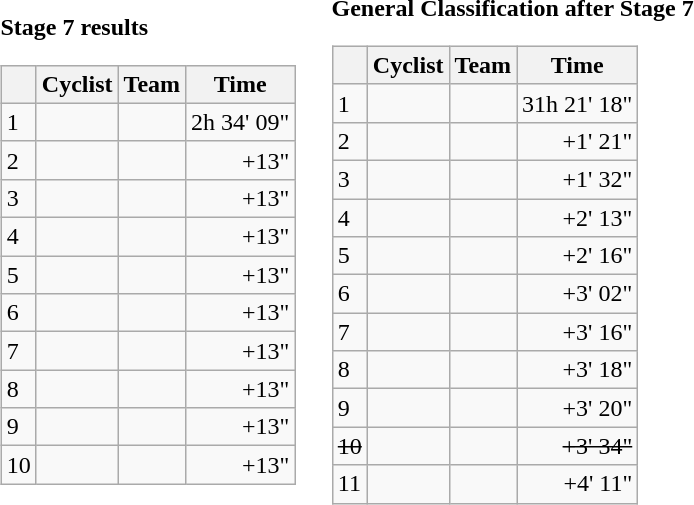<table>
<tr>
<td><strong>Stage 7 results</strong><br><table class="wikitable">
<tr>
<th></th>
<th>Cyclist</th>
<th>Team</th>
<th>Time</th>
</tr>
<tr>
<td>1</td>
<td></td>
<td></td>
<td style="text-align:right;">2h 34' 09"</td>
</tr>
<tr>
<td>2</td>
<td></td>
<td></td>
<td style="text-align:right;">+13"</td>
</tr>
<tr>
<td>3</td>
<td></td>
<td></td>
<td style="text-align:right;">+13"</td>
</tr>
<tr>
<td>4</td>
<td></td>
<td></td>
<td style="text-align:right;">+13"</td>
</tr>
<tr>
<td>5</td>
<td></td>
<td></td>
<td style="text-align:right;">+13"</td>
</tr>
<tr>
<td>6</td>
<td></td>
<td></td>
<td style="text-align:right;">+13"</td>
</tr>
<tr>
<td>7</td>
<td></td>
<td></td>
<td style="text-align:right;">+13"</td>
</tr>
<tr>
<td>8</td>
<td></td>
<td></td>
<td style="text-align:right;">+13"</td>
</tr>
<tr>
<td>9</td>
<td></td>
<td></td>
<td style="text-align:right;">+13"</td>
</tr>
<tr>
<td>10</td>
<td></td>
<td></td>
<td style="text-align:right;">+13"</td>
</tr>
</table>
</td>
<td></td>
<td><strong>General Classification after Stage 7</strong><br><table class="wikitable">
<tr>
<th></th>
<th>Cyclist</th>
<th>Team</th>
<th>Time</th>
</tr>
<tr>
<td>1</td>
<td> </td>
<td></td>
<td style="text-align:right;">31h 21' 18"</td>
</tr>
<tr>
<td>2</td>
<td></td>
<td></td>
<td style="text-align:right;">+1' 21"</td>
</tr>
<tr>
<td>3</td>
<td></td>
<td></td>
<td style="text-align:right;">+1' 32"</td>
</tr>
<tr>
<td>4</td>
<td></td>
<td></td>
<td style="text-align:right;">+2' 13"</td>
</tr>
<tr>
<td>5</td>
<td></td>
<td></td>
<td style="text-align:right;">+2' 16"</td>
</tr>
<tr>
<td>6</td>
<td></td>
<td></td>
<td style="text-align:right;">+3' 02"</td>
</tr>
<tr>
<td>7</td>
<td></td>
<td></td>
<td style="text-align:right;">+3' 16"</td>
</tr>
<tr>
<td>8</td>
<td></td>
<td></td>
<td style="text-align:right;">+3' 18"</td>
</tr>
<tr>
<td>9</td>
<td></td>
<td></td>
<td style="text-align:right;">+3' 20"</td>
</tr>
<tr>
<td><s>10</s></td>
<td><s></s></td>
<td><s></s></td>
<td style="text-align:right;"><s>+3' 34"</s></td>
</tr>
<tr>
<td>11</td>
<td></td>
<td></td>
<td style="text-align:right;">+4' 11"</td>
</tr>
</table>
</td>
</tr>
</table>
